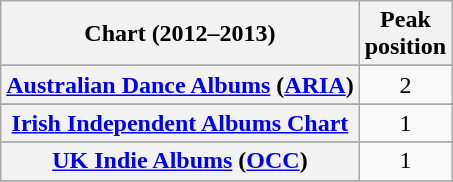<table class="wikitable sortable plainrowheaders" style="text-align:center">
<tr>
<th scope="col">Chart (2012–2013)</th>
<th scope="col">Peak<br>position</th>
</tr>
<tr>
</tr>
<tr>
<th scope="row"><a href='#'>Australian Dance Albums</a> (<a href='#'>ARIA</a>)</th>
<td>2</td>
</tr>
<tr>
</tr>
<tr>
</tr>
<tr>
</tr>
<tr>
</tr>
<tr>
</tr>
<tr>
</tr>
<tr>
<th scope="row"><a href='#'>Irish Independent Albums Chart</a></th>
<td>1</td>
</tr>
<tr>
</tr>
<tr>
</tr>
<tr>
</tr>
<tr>
</tr>
<tr>
</tr>
<tr>
<th scope="row"><a href='#'>UK Indie Albums</a> (<a href='#'>OCC</a>)</th>
<td>1</td>
</tr>
<tr>
</tr>
<tr>
</tr>
<tr>
</tr>
</table>
